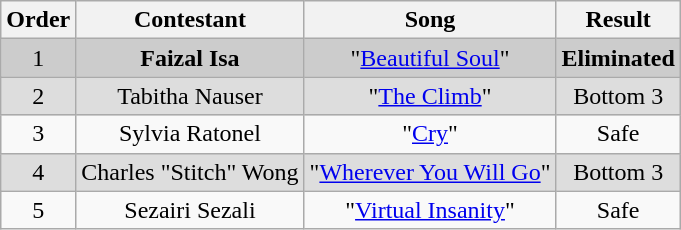<table class="wikitable plainrowheaders" style="text-align:center;">
<tr>
<th scope="col">Order</th>
<th scope="col">Contestant</th>
<th scope="col">Song</th>
<th scope="col">Result</th>
</tr>
<tr style="background:#ccc;">
<td>1</td>
<td><strong>Faizal Isa</strong></td>
<td>"<a href='#'>Beautiful Soul</a>"</td>
<td><strong>Eliminated</strong></td>
</tr>
<tr style="background:#ddd;">
<td>2</td>
<td>Tabitha Nauser</td>
<td>"<a href='#'>The Climb</a>"</td>
<td>Bottom 3</td>
</tr>
<tr>
<td>3</td>
<td>Sylvia Ratonel</td>
<td>"<a href='#'>Cry</a>"</td>
<td>Safe</td>
</tr>
<tr style="background:#ddd;">
<td>4</td>
<td>Charles "Stitch" Wong</td>
<td>"<a href='#'>Wherever You Will Go</a>"</td>
<td>Bottom 3</td>
</tr>
<tr>
<td>5</td>
<td>Sezairi Sezali</td>
<td>"<a href='#'>Virtual Insanity</a>"</td>
<td>Safe</td>
</tr>
</table>
